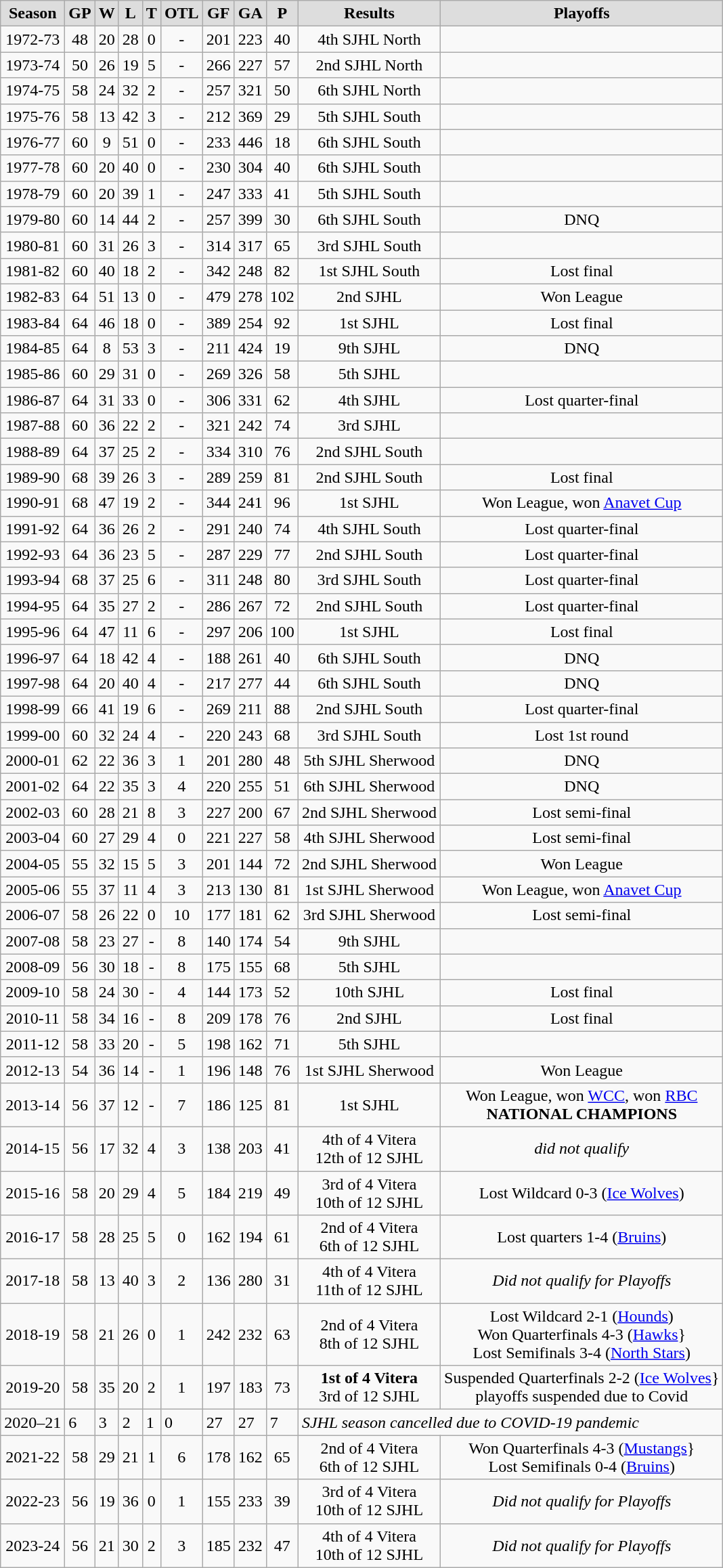<table class="wikitable">
<tr align="center"  bgcolor="#dddddd">
<td><strong>Season</strong></td>
<td><strong>GP</strong></td>
<td><strong>W</strong></td>
<td><strong>L</strong></td>
<td><strong>T</strong></td>
<td><strong>OTL</strong></td>
<td><strong>GF</strong></td>
<td><strong>GA</strong></td>
<td><strong>P</strong></td>
<td><strong>Results</strong></td>
<td><strong>Playoffs</strong></td>
</tr>
<tr align="center">
<td>1972-73</td>
<td>48</td>
<td>20</td>
<td>28</td>
<td>0</td>
<td>-</td>
<td>201</td>
<td>223</td>
<td>40</td>
<td>4th SJHL North</td>
<td></td>
</tr>
<tr align="center">
<td>1973-74</td>
<td>50</td>
<td>26</td>
<td>19</td>
<td>5</td>
<td>-</td>
<td>266</td>
<td>227</td>
<td>57</td>
<td>2nd SJHL North</td>
<td></td>
</tr>
<tr align="center">
<td>1974-75</td>
<td>58</td>
<td>24</td>
<td>32</td>
<td>2</td>
<td>-</td>
<td>257</td>
<td>321</td>
<td>50</td>
<td>6th SJHL North</td>
<td></td>
</tr>
<tr align="center">
<td>1975-76</td>
<td>58</td>
<td>13</td>
<td>42</td>
<td>3</td>
<td>-</td>
<td>212</td>
<td>369</td>
<td>29</td>
<td>5th SJHL South</td>
<td></td>
</tr>
<tr align="center">
<td>1976-77</td>
<td>60</td>
<td>9</td>
<td>51</td>
<td>0</td>
<td>-</td>
<td>233</td>
<td>446</td>
<td>18</td>
<td>6th SJHL South</td>
<td></td>
</tr>
<tr align="center">
<td>1977-78</td>
<td>60</td>
<td>20</td>
<td>40</td>
<td>0</td>
<td>-</td>
<td>230</td>
<td>304</td>
<td>40</td>
<td>6th SJHL South</td>
<td></td>
</tr>
<tr align="center">
<td>1978-79</td>
<td>60</td>
<td>20</td>
<td>39</td>
<td>1</td>
<td>-</td>
<td>247</td>
<td>333</td>
<td>41</td>
<td>5th SJHL South</td>
<td></td>
</tr>
<tr align="center">
<td>1979-80</td>
<td>60</td>
<td>14</td>
<td>44</td>
<td>2</td>
<td>-</td>
<td>257</td>
<td>399</td>
<td>30</td>
<td>6th SJHL South</td>
<td>DNQ</td>
</tr>
<tr align="center">
<td>1980-81</td>
<td>60</td>
<td>31</td>
<td>26</td>
<td>3</td>
<td>-</td>
<td>314</td>
<td>317</td>
<td>65</td>
<td>3rd SJHL South</td>
<td></td>
</tr>
<tr align="center">
<td>1981-82</td>
<td>60</td>
<td>40</td>
<td>18</td>
<td>2</td>
<td>-</td>
<td>342</td>
<td>248</td>
<td>82</td>
<td>1st SJHL South</td>
<td>Lost final</td>
</tr>
<tr align="center">
<td>1982-83</td>
<td>64</td>
<td>51</td>
<td>13</td>
<td>0</td>
<td>-</td>
<td>479</td>
<td>278</td>
<td>102</td>
<td>2nd SJHL</td>
<td>Won League</td>
</tr>
<tr align="center">
<td>1983-84</td>
<td>64</td>
<td>46</td>
<td>18</td>
<td>0</td>
<td>-</td>
<td>389</td>
<td>254</td>
<td>92</td>
<td>1st SJHL</td>
<td>Lost final</td>
</tr>
<tr align="center">
<td>1984-85</td>
<td>64</td>
<td>8</td>
<td>53</td>
<td>3</td>
<td>-</td>
<td>211</td>
<td>424</td>
<td>19</td>
<td>9th SJHL</td>
<td>DNQ</td>
</tr>
<tr align="center">
<td>1985-86</td>
<td>60</td>
<td>29</td>
<td>31</td>
<td>0</td>
<td>-</td>
<td>269</td>
<td>326</td>
<td>58</td>
<td>5th SJHL</td>
<td></td>
</tr>
<tr align="center">
<td>1986-87</td>
<td>64</td>
<td>31</td>
<td>33</td>
<td>0</td>
<td>-</td>
<td>306</td>
<td>331</td>
<td>62</td>
<td>4th SJHL</td>
<td>Lost quarter-final</td>
</tr>
<tr align="center">
<td>1987-88</td>
<td>60</td>
<td>36</td>
<td>22</td>
<td>2</td>
<td>-</td>
<td>321</td>
<td>242</td>
<td>74</td>
<td>3rd SJHL</td>
<td></td>
</tr>
<tr align="center">
<td>1988-89</td>
<td>64</td>
<td>37</td>
<td>25</td>
<td>2</td>
<td>-</td>
<td>334</td>
<td>310</td>
<td>76</td>
<td>2nd SJHL South</td>
<td></td>
</tr>
<tr align="center">
<td>1989-90</td>
<td>68</td>
<td>39</td>
<td>26</td>
<td>3</td>
<td>-</td>
<td>289</td>
<td>259</td>
<td>81</td>
<td>2nd SJHL South</td>
<td>Lost final</td>
</tr>
<tr align="center">
<td>1990-91</td>
<td>68</td>
<td>47</td>
<td>19</td>
<td>2</td>
<td>-</td>
<td>344</td>
<td>241</td>
<td>96</td>
<td>1st SJHL</td>
<td>Won League, won <a href='#'>Anavet Cup</a></td>
</tr>
<tr align="center">
<td>1991-92</td>
<td>64</td>
<td>36</td>
<td>26</td>
<td>2</td>
<td>-</td>
<td>291</td>
<td>240</td>
<td>74</td>
<td>4th SJHL South</td>
<td>Lost quarter-final</td>
</tr>
<tr align="center">
<td>1992-93</td>
<td>64</td>
<td>36</td>
<td>23</td>
<td>5</td>
<td>-</td>
<td>287</td>
<td>229</td>
<td>77</td>
<td>2nd SJHL South</td>
<td>Lost quarter-final</td>
</tr>
<tr align="center">
<td>1993-94</td>
<td>68</td>
<td>37</td>
<td>25</td>
<td>6</td>
<td>-</td>
<td>311</td>
<td>248</td>
<td>80</td>
<td>3rd SJHL South</td>
<td>Lost quarter-final</td>
</tr>
<tr align="center">
<td>1994-95</td>
<td>64</td>
<td>35</td>
<td>27</td>
<td>2</td>
<td>-</td>
<td>286</td>
<td>267</td>
<td>72</td>
<td>2nd SJHL South</td>
<td>Lost quarter-final</td>
</tr>
<tr align="center">
<td>1995-96</td>
<td>64</td>
<td>47</td>
<td>11</td>
<td>6</td>
<td>-</td>
<td>297</td>
<td>206</td>
<td>100</td>
<td>1st SJHL</td>
<td>Lost final</td>
</tr>
<tr align="center">
<td>1996-97</td>
<td>64</td>
<td>18</td>
<td>42</td>
<td>4</td>
<td>-</td>
<td>188</td>
<td>261</td>
<td>40</td>
<td>6th SJHL South</td>
<td>DNQ</td>
</tr>
<tr align="center">
<td>1997-98</td>
<td>64</td>
<td>20</td>
<td>40</td>
<td>4</td>
<td>-</td>
<td>217</td>
<td>277</td>
<td>44</td>
<td>6th SJHL South</td>
<td>DNQ</td>
</tr>
<tr align="center">
<td>1998-99</td>
<td>66</td>
<td>41</td>
<td>19</td>
<td>6</td>
<td>-</td>
<td>269</td>
<td>211</td>
<td>88</td>
<td>2nd SJHL South</td>
<td>Lost quarter-final</td>
</tr>
<tr align="center">
<td>1999-00</td>
<td>60</td>
<td>32</td>
<td>24</td>
<td>4</td>
<td>-</td>
<td>220</td>
<td>243</td>
<td>68</td>
<td>3rd SJHL South</td>
<td>Lost 1st round</td>
</tr>
<tr align="center">
<td>2000-01</td>
<td>62</td>
<td>22</td>
<td>36</td>
<td>3</td>
<td>1</td>
<td>201</td>
<td>280</td>
<td>48</td>
<td>5th SJHL Sherwood</td>
<td>DNQ</td>
</tr>
<tr align="center">
<td>2001-02</td>
<td>64</td>
<td>22</td>
<td>35</td>
<td>3</td>
<td>4</td>
<td>220</td>
<td>255</td>
<td>51</td>
<td>6th SJHL Sherwood</td>
<td>DNQ</td>
</tr>
<tr align="center">
<td>2002-03</td>
<td>60</td>
<td>28</td>
<td>21</td>
<td>8</td>
<td>3</td>
<td>227</td>
<td>200</td>
<td>67</td>
<td>2nd SJHL Sherwood</td>
<td>Lost semi-final</td>
</tr>
<tr align="center">
<td>2003-04</td>
<td>60</td>
<td>27</td>
<td>29</td>
<td>4</td>
<td>0</td>
<td>221</td>
<td>227</td>
<td>58</td>
<td>4th SJHL Sherwood</td>
<td>Lost semi-final</td>
</tr>
<tr align="center">
<td>2004-05</td>
<td>55</td>
<td>32</td>
<td>15</td>
<td>5</td>
<td>3</td>
<td>201</td>
<td>144</td>
<td>72</td>
<td>2nd SJHL Sherwood</td>
<td>Won League</td>
</tr>
<tr align="center">
<td>2005-06</td>
<td>55</td>
<td>37</td>
<td>11</td>
<td>4</td>
<td>3</td>
<td>213</td>
<td>130</td>
<td>81</td>
<td>1st SJHL Sherwood</td>
<td>Won League, won <a href='#'>Anavet Cup</a></td>
</tr>
<tr align="center">
<td>2006-07</td>
<td>58</td>
<td>26</td>
<td>22</td>
<td>0</td>
<td>10</td>
<td>177</td>
<td>181</td>
<td>62</td>
<td>3rd SJHL Sherwood</td>
<td>Lost semi-final</td>
</tr>
<tr align="center">
<td>2007-08</td>
<td>58</td>
<td>23</td>
<td>27</td>
<td>-</td>
<td>8</td>
<td>140</td>
<td>174</td>
<td>54</td>
<td>9th SJHL</td>
<td></td>
</tr>
<tr align="center">
<td>2008-09</td>
<td>56</td>
<td>30</td>
<td>18</td>
<td>-</td>
<td>8</td>
<td>175</td>
<td>155</td>
<td>68</td>
<td>5th SJHL</td>
<td></td>
</tr>
<tr align="center">
<td>2009-10</td>
<td>58</td>
<td>24</td>
<td>30</td>
<td>-</td>
<td>4</td>
<td>144</td>
<td>173</td>
<td>52</td>
<td>10th SJHL</td>
<td>Lost final</td>
</tr>
<tr align="center">
<td>2010-11</td>
<td>58</td>
<td>34</td>
<td>16</td>
<td>-</td>
<td>8</td>
<td>209</td>
<td>178</td>
<td>76</td>
<td>2nd SJHL</td>
<td>Lost final</td>
</tr>
<tr align="center">
<td>2011-12</td>
<td>58</td>
<td>33</td>
<td>20</td>
<td>-</td>
<td>5</td>
<td>198</td>
<td>162</td>
<td>71</td>
<td>5th SJHL</td>
<td></td>
</tr>
<tr align="center">
<td>2012-13</td>
<td>54</td>
<td>36</td>
<td>14</td>
<td>-</td>
<td>1</td>
<td>196</td>
<td>148</td>
<td>76</td>
<td>1st SJHL Sherwood</td>
<td>Won League</td>
</tr>
<tr align="center">
<td>2013-14</td>
<td>56</td>
<td>37</td>
<td>12</td>
<td>-</td>
<td>7</td>
<td>186</td>
<td>125</td>
<td>81</td>
<td>1st SJHL</td>
<td>Won League, won <a href='#'>WCC</a>, won <a href='#'>RBC</a><br><strong>NATIONAL CHAMPIONS</strong></td>
</tr>
<tr align="center">
<td>2014-15</td>
<td>56</td>
<td>17</td>
<td>32</td>
<td>4</td>
<td>3</td>
<td>138</td>
<td>203</td>
<td>41</td>
<td>4th of 4 Vitera<br>12th of 12 SJHL</td>
<td><em>did not qualify</em></td>
</tr>
<tr align="center">
<td>2015-16</td>
<td>58</td>
<td>20</td>
<td>29</td>
<td>4</td>
<td>5</td>
<td>184</td>
<td>219</td>
<td>49</td>
<td>3rd of 4 Vitera<br>10th of 12 SJHL</td>
<td>Lost Wildcard 0-3 (<a href='#'>Ice Wolves</a>)</td>
</tr>
<tr align="center">
<td>2016-17</td>
<td>58</td>
<td>28</td>
<td>25</td>
<td>5</td>
<td>0</td>
<td>162</td>
<td>194</td>
<td>61</td>
<td>2nd of 4 Vitera<br>6th of 12 SJHL</td>
<td>Lost quarters 1-4 (<a href='#'>Bruins</a>)</td>
</tr>
<tr align="center">
<td>2017-18</td>
<td>58</td>
<td>13</td>
<td>40</td>
<td>3</td>
<td>2</td>
<td>136</td>
<td>280</td>
<td>31</td>
<td>4th of 4 Vitera<br>11th of 12 SJHL</td>
<td><em>Did not qualify for Playoffs</em></td>
</tr>
<tr align="center">
<td>2018-19</td>
<td>58</td>
<td>21</td>
<td>26</td>
<td>0</td>
<td>1</td>
<td>242</td>
<td>232</td>
<td>63</td>
<td>2nd of 4 Vitera<br>8th of 12 SJHL</td>
<td>Lost Wildcard 2-1 (<a href='#'>Hounds</a>)<br>Won Quarterfinals 4-3 (<a href='#'>Hawks</a>}<br>Lost Semifinals 3-4 (<a href='#'>North Stars</a>)</td>
</tr>
<tr align="center">
<td>2019-20</td>
<td>58</td>
<td>35</td>
<td>20</td>
<td>2</td>
<td>1</td>
<td>197</td>
<td>183</td>
<td>73</td>
<td><strong>1st of 4 Vitera</strong><br>3rd of 12 SJHL</td>
<td>Suspended Quarterfinals 2-2 (<a href='#'>Ice Wolves</a>}<br>playoffs suspended due to Covid</td>
</tr>
<tr>
<td>2020–21</td>
<td>6</td>
<td>3</td>
<td>2</td>
<td>1</td>
<td>0</td>
<td>27</td>
<td>27</td>
<td>7</td>
<td colspan=2><em>SJHL season cancelled due to COVID-19 pandemic</em></td>
</tr>
<tr align="center">
<td>2021-22</td>
<td>58</td>
<td>29</td>
<td>21</td>
<td>1</td>
<td>6</td>
<td>178</td>
<td>162</td>
<td>65</td>
<td>2nd of 4 Vitera<br>6th of 12 SJHL</td>
<td>Won Quarterfinals 4-3 (<a href='#'>Mustangs</a>}<br>Lost Semifinals 0-4 (<a href='#'>Bruins</a>)</td>
</tr>
<tr align="center">
<td>2022-23</td>
<td>56</td>
<td>19</td>
<td>36</td>
<td>0</td>
<td>1</td>
<td>155</td>
<td>233</td>
<td>39</td>
<td>3rd of 4 Vitera<br>10th of 12 SJHL</td>
<td><em>Did not qualify for Playoffs</em></td>
</tr>
<tr align="center">
<td>2023-24</td>
<td>56</td>
<td>21</td>
<td>30</td>
<td>2</td>
<td>3</td>
<td>185</td>
<td>232</td>
<td>47</td>
<td>4th of 4 Vitera<br>10th of 12 SJHL</td>
<td><em>Did not qualify for Playoffs</em></td>
</tr>
</table>
